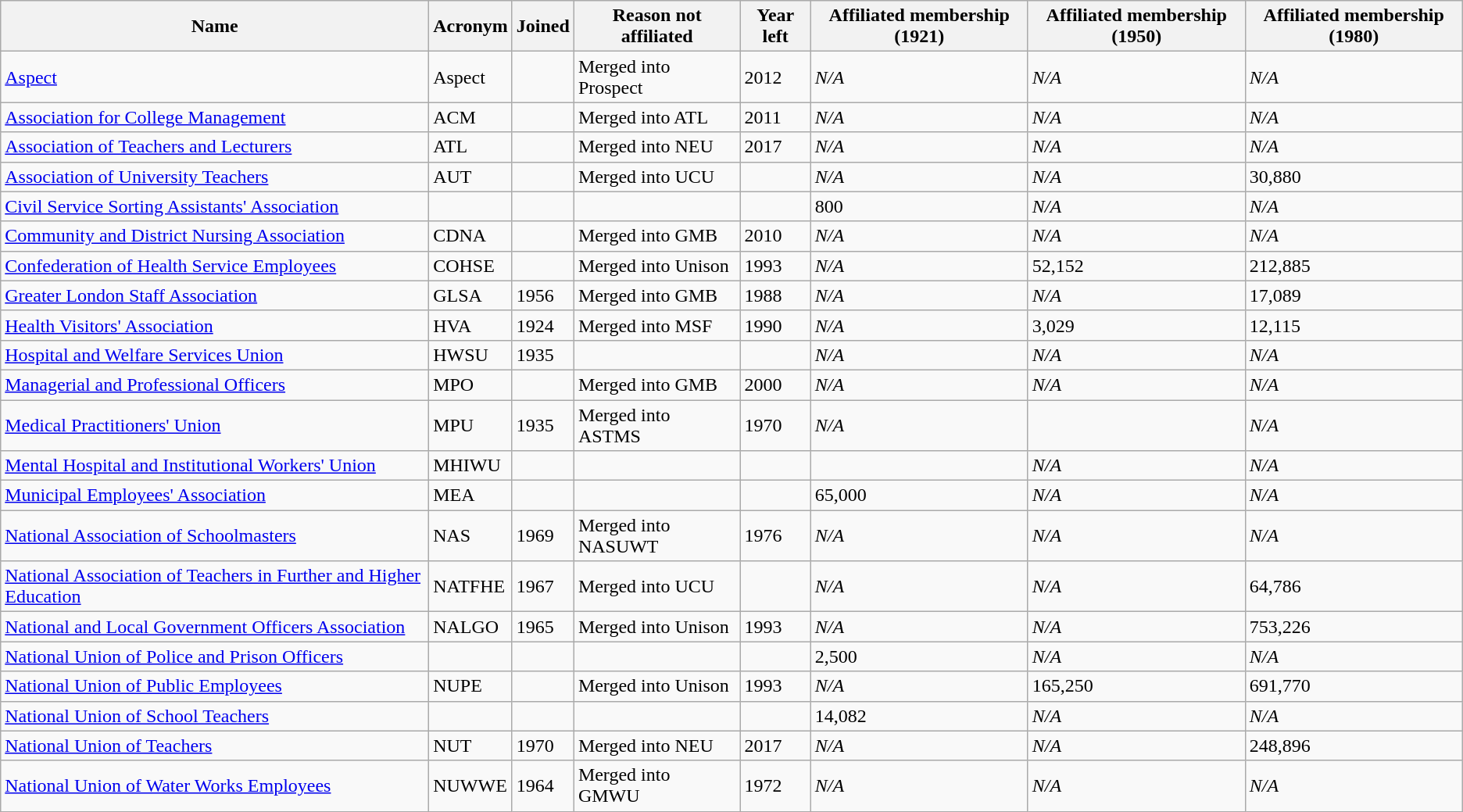<table class="wikitable sortable">
<tr>
<th>Name</th>
<th>Acronym</th>
<th>Joined</th>
<th>Reason not affiliated</th>
<th>Year left</th>
<th>Affiliated membership (1921)</th>
<th>Affiliated membership (1950)</th>
<th>Affiliated membership (1980)</th>
</tr>
<tr>
<td><a href='#'>Aspect</a></td>
<td>Aspect</td>
<td></td>
<td>Merged into Prospect</td>
<td>2012</td>
<td><em>N/A</em></td>
<td><em>N/A</em></td>
<td><em>N/A</em></td>
</tr>
<tr>
<td><a href='#'>Association for College Management</a></td>
<td>ACM</td>
<td></td>
<td>Merged into ATL</td>
<td>2011</td>
<td><em>N/A</em></td>
<td><em>N/A</em></td>
<td><em>N/A</em></td>
</tr>
<tr>
<td><a href='#'>Association of Teachers and Lecturers</a></td>
<td>ATL</td>
<td></td>
<td>Merged into NEU</td>
<td>2017</td>
<td><em>N/A</em></td>
<td><em>N/A</em></td>
<td><em>N/A</em></td>
</tr>
<tr>
<td><a href='#'>Association of University Teachers</a></td>
<td>AUT</td>
<td></td>
<td>Merged into UCU</td>
<td></td>
<td><em>N/A</em></td>
<td><em>N/A</em></td>
<td>30,880</td>
</tr>
<tr>
<td><a href='#'>Civil Service Sorting Assistants' Association</a></td>
<td></td>
<td></td>
<td></td>
<td></td>
<td>800</td>
<td><em>N/A</em></td>
<td><em>N/A</em></td>
</tr>
<tr>
<td><a href='#'>Community and District Nursing Association</a></td>
<td>CDNA</td>
<td></td>
<td>Merged into GMB</td>
<td>2010</td>
<td><em>N/A</em></td>
<td><em>N/A</em></td>
<td><em>N/A</em></td>
</tr>
<tr>
<td><a href='#'>Confederation of Health Service Employees</a></td>
<td>COHSE</td>
<td></td>
<td>Merged into Unison</td>
<td>1993</td>
<td><em>N/A</em></td>
<td>52,152</td>
<td>212,885</td>
</tr>
<tr>
<td><a href='#'>Greater London Staff Association</a></td>
<td>GLSA</td>
<td>1956</td>
<td>Merged into GMB</td>
<td>1988</td>
<td><em>N/A</em></td>
<td><em>N/A</em></td>
<td>17,089</td>
</tr>
<tr>
<td><a href='#'>Health Visitors' Association</a></td>
<td>HVA</td>
<td>1924</td>
<td>Merged into MSF</td>
<td>1990</td>
<td><em>N/A</em></td>
<td>3,029</td>
<td>12,115</td>
</tr>
<tr>
<td><a href='#'>Hospital and Welfare Services Union</a></td>
<td>HWSU</td>
<td>1935</td>
<td></td>
<td></td>
<td><em>N/A</em></td>
<td><em>N/A</em></td>
<td><em>N/A</em></td>
</tr>
<tr>
<td><a href='#'>Managerial and Professional Officers</a></td>
<td>MPO</td>
<td></td>
<td>Merged into GMB</td>
<td>2000</td>
<td><em>N/A</em></td>
<td><em>N/A</em></td>
<td><em>N/A</em></td>
</tr>
<tr>
<td><a href='#'>Medical Practitioners' Union</a></td>
<td>MPU</td>
<td>1935</td>
<td>Merged into ASTMS</td>
<td>1970</td>
<td><em>N/A</em></td>
<td></td>
<td><em>N/A</em></td>
</tr>
<tr>
<td><a href='#'>Mental Hospital and Institutional Workers' Union</a></td>
<td>MHIWU</td>
<td></td>
<td></td>
<td></td>
<td></td>
<td><em>N/A</em></td>
<td><em>N/A</em></td>
</tr>
<tr>
<td><a href='#'>Municipal Employees' Association</a></td>
<td>MEA</td>
<td></td>
<td></td>
<td></td>
<td>65,000</td>
<td><em>N/A</em></td>
<td><em>N/A</em></td>
</tr>
<tr>
<td><a href='#'>National Association of Schoolmasters</a></td>
<td>NAS</td>
<td>1969</td>
<td>Merged into NASUWT</td>
<td>1976</td>
<td><em>N/A</em></td>
<td><em>N/A</em></td>
<td><em>N/A</em></td>
</tr>
<tr>
<td><a href='#'>National Association of Teachers in Further and Higher Education</a></td>
<td>NATFHE</td>
<td>1967</td>
<td>Merged into UCU</td>
<td></td>
<td><em>N/A</em></td>
<td><em>N/A</em></td>
<td>64,786</td>
</tr>
<tr>
<td><a href='#'>National and Local Government Officers Association</a></td>
<td>NALGO</td>
<td>1965</td>
<td>Merged into Unison</td>
<td>1993</td>
<td><em>N/A</em></td>
<td><em>N/A</em></td>
<td>753,226</td>
</tr>
<tr>
<td><a href='#'>National Union of Police and Prison Officers</a></td>
<td></td>
<td></td>
<td></td>
<td></td>
<td>2,500</td>
<td><em>N/A</em></td>
<td><em>N/A</em></td>
</tr>
<tr>
<td><a href='#'>National Union of Public Employees</a></td>
<td>NUPE</td>
<td></td>
<td>Merged into Unison</td>
<td>1993</td>
<td><em>N/A</em></td>
<td>165,250</td>
<td>691,770</td>
</tr>
<tr>
<td><a href='#'>National Union of School Teachers</a></td>
<td></td>
<td></td>
<td></td>
<td></td>
<td>14,082</td>
<td><em>N/A</em></td>
<td><em>N/A</em></td>
</tr>
<tr>
<td><a href='#'>National Union of Teachers</a></td>
<td>NUT</td>
<td>1970</td>
<td>Merged into NEU</td>
<td>2017</td>
<td><em>N/A</em></td>
<td><em>N/A</em></td>
<td>248,896</td>
</tr>
<tr>
<td><a href='#'>National Union of Water Works Employees</a></td>
<td>NUWWE</td>
<td>1964</td>
<td>Merged into GMWU</td>
<td>1972</td>
<td><em>N/A</em></td>
<td><em>N/A</em></td>
<td><em>N/A</em></td>
</tr>
</table>
